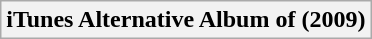<table class="wikitable">
<tr>
<th>iTunes Alternative Album of (2009) </th>
</tr>
</table>
